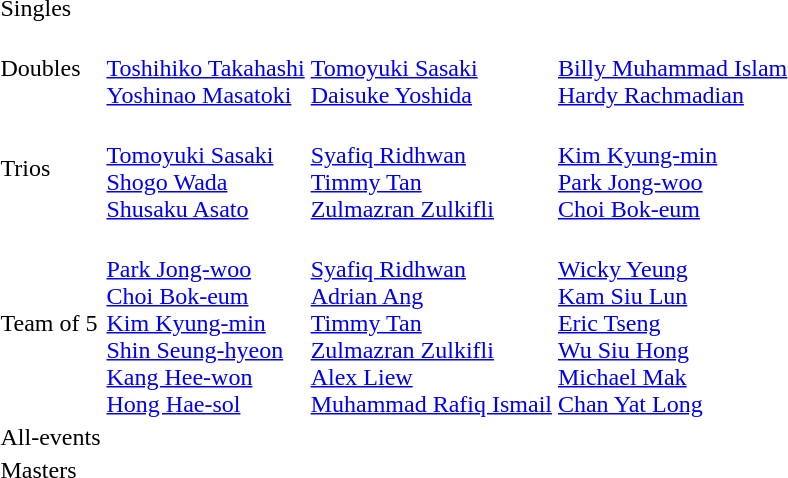<table>
<tr>
<td>Singles<br></td>
<td></td>
<td></td>
<td></td>
</tr>
<tr>
<td>Doubles<br></td>
<td><br><a href='#'>Toshihiko Takahashi</a><br><a href='#'>Yoshinao Masatoki</a></td>
<td><br><a href='#'>Tomoyuki Sasaki</a><br><a href='#'>Daisuke Yoshida</a></td>
<td><br><a href='#'>Billy Muhammad Islam</a><br><a href='#'>Hardy Rachmadian</a></td>
</tr>
<tr>
<td>Trios<br></td>
<td><br><a href='#'>Tomoyuki Sasaki</a><br><a href='#'>Shogo Wada</a><br><a href='#'>Shusaku Asato</a></td>
<td><br><a href='#'>Syafiq Ridhwan</a><br><a href='#'>Timmy Tan</a><br><a href='#'>Zulmazran Zulkifli</a></td>
<td><br><a href='#'>Kim Kyung-min</a><br><a href='#'>Park Jong-woo</a><br><a href='#'>Choi Bok-eum</a></td>
</tr>
<tr>
<td>Team of 5<br></td>
<td><br><a href='#'>Park Jong-woo</a><br><a href='#'>Choi Bok-eum</a><br><a href='#'>Kim Kyung-min</a><br><a href='#'>Shin Seung-hyeon</a><br><a href='#'>Kang Hee-won</a><br><a href='#'>Hong Hae-sol</a></td>
<td><br><a href='#'>Syafiq Ridhwan</a><br><a href='#'>Adrian Ang</a><br><a href='#'>Timmy Tan</a><br><a href='#'>Zulmazran Zulkifli</a><br><a href='#'>Alex Liew</a><br><a href='#'>Muhammad Rafiq Ismail</a></td>
<td><br><a href='#'>Wicky Yeung</a><br><a href='#'>Kam Siu Lun</a><br><a href='#'>Eric Tseng</a><br><a href='#'>Wu Siu Hong</a><br><a href='#'>Michael Mak</a><br><a href='#'>Chan Yat Long</a></td>
</tr>
<tr>
<td>All-events<br></td>
<td></td>
<td></td>
<td></td>
</tr>
<tr>
<td>Masters<br></td>
<td></td>
<td></td>
<td></td>
</tr>
</table>
